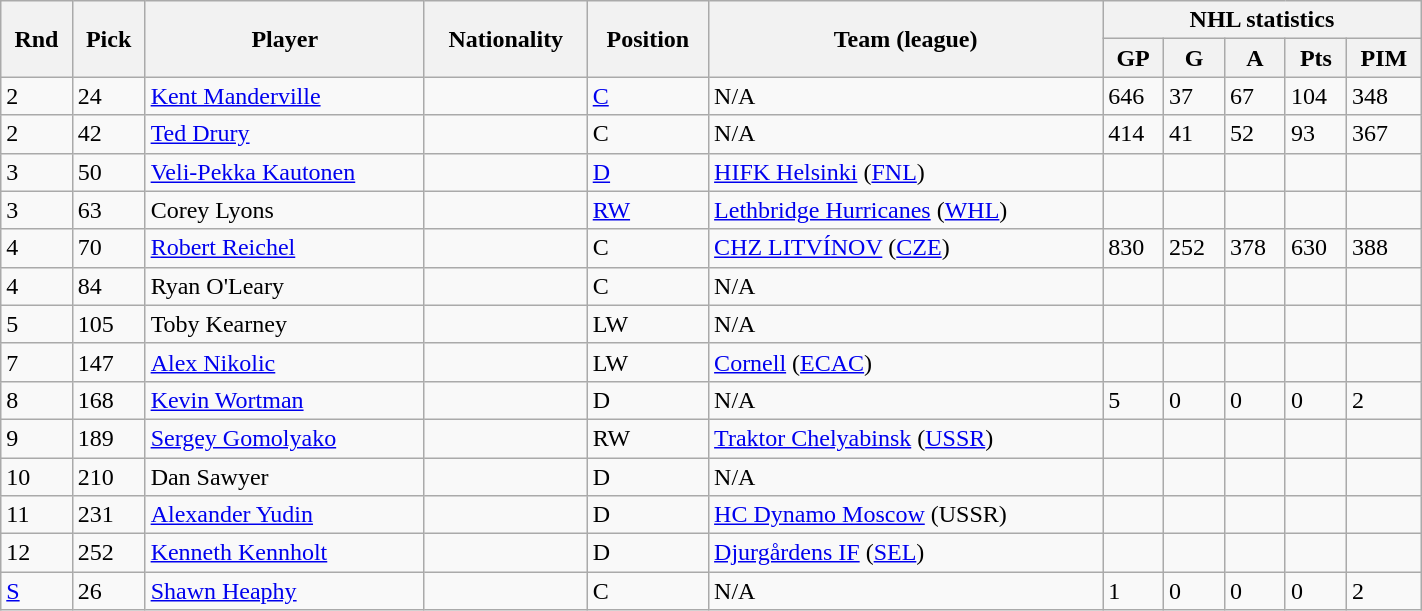<table class="wikitable"  width="75%">
<tr>
<th rowspan="2">Rnd</th>
<th rowspan="2">Pick</th>
<th rowspan="2">Player</th>
<th rowspan="2">Nationality</th>
<th rowspan="2">Position</th>
<th rowspan="2">Team (league)</th>
<th colspan="5">NHL statistics</th>
</tr>
<tr>
<th>GP</th>
<th>G</th>
<th>A</th>
<th>Pts</th>
<th>PIM</th>
</tr>
<tr>
<td>2</td>
<td>24</td>
<td><a href='#'>Kent Manderville</a></td>
<td></td>
<td><a href='#'>C</a></td>
<td>N/A</td>
<td>646</td>
<td>37</td>
<td>67</td>
<td>104</td>
<td>348</td>
</tr>
<tr>
<td>2</td>
<td>42</td>
<td><a href='#'>Ted Drury</a></td>
<td></td>
<td>C</td>
<td>N/A</td>
<td>414</td>
<td>41</td>
<td>52</td>
<td>93</td>
<td>367</td>
</tr>
<tr>
<td>3</td>
<td>50</td>
<td><a href='#'>Veli-Pekka Kautonen</a></td>
<td></td>
<td><a href='#'>D</a></td>
<td><a href='#'>HIFK Helsinki</a> (<a href='#'>FNL</a>)</td>
<td></td>
<td></td>
<td></td>
<td></td>
<td></td>
</tr>
<tr>
<td>3</td>
<td>63</td>
<td>Corey Lyons</td>
<td></td>
<td><a href='#'>RW</a></td>
<td><a href='#'>Lethbridge Hurricanes</a> (<a href='#'>WHL</a>)</td>
<td></td>
<td></td>
<td></td>
<td></td>
<td></td>
</tr>
<tr>
<td>4</td>
<td>70</td>
<td><a href='#'>Robert Reichel</a></td>
<td></td>
<td>C</td>
<td><a href='#'>CHZ LITVÍNOV</a> (<a href='#'>CZE</a>)</td>
<td>830</td>
<td>252</td>
<td>378</td>
<td>630</td>
<td>388</td>
</tr>
<tr>
<td>4</td>
<td>84</td>
<td>Ryan O'Leary</td>
<td></td>
<td>C</td>
<td>N/A</td>
<td></td>
<td></td>
<td></td>
<td></td>
<td></td>
</tr>
<tr>
<td>5</td>
<td>105</td>
<td>Toby Kearney</td>
<td></td>
<td>LW</td>
<td>N/A</td>
<td></td>
<td></td>
<td></td>
<td></td>
<td></td>
</tr>
<tr>
<td>7</td>
<td>147</td>
<td><a href='#'>Alex Nikolic</a></td>
<td></td>
<td>LW</td>
<td><a href='#'>Cornell</a> (<a href='#'>ECAC</a>)</td>
<td></td>
<td></td>
<td></td>
<td></td>
<td></td>
</tr>
<tr>
<td>8</td>
<td>168</td>
<td><a href='#'>Kevin Wortman</a></td>
<td></td>
<td>D</td>
<td>N/A</td>
<td>5</td>
<td>0</td>
<td>0</td>
<td>0</td>
<td>2</td>
</tr>
<tr>
<td>9</td>
<td>189</td>
<td><a href='#'>Sergey Gomolyako</a></td>
<td></td>
<td>RW</td>
<td><a href='#'>Traktor Chelyabinsk</a> (<a href='#'>USSR</a>)</td>
<td></td>
<td></td>
<td></td>
<td></td>
<td></td>
</tr>
<tr>
<td>10</td>
<td>210</td>
<td>Dan Sawyer</td>
<td></td>
<td>D</td>
<td>N/A</td>
<td></td>
<td></td>
<td></td>
<td></td>
<td></td>
</tr>
<tr>
<td>11</td>
<td>231</td>
<td><a href='#'>Alexander Yudin</a></td>
<td></td>
<td>D</td>
<td><a href='#'>HC Dynamo Moscow</a> (USSR)</td>
<td></td>
<td></td>
<td></td>
<td></td>
<td></td>
</tr>
<tr>
<td>12</td>
<td>252</td>
<td><a href='#'>Kenneth Kennholt</a></td>
<td></td>
<td>D</td>
<td><a href='#'>Djurgårdens IF</a> (<a href='#'>SEL</a>)</td>
<td></td>
<td></td>
<td></td>
<td></td>
<td></td>
</tr>
<tr>
<td><a href='#'>S</a></td>
<td>26</td>
<td><a href='#'>Shawn Heaphy</a></td>
<td></td>
<td>C</td>
<td>N/A</td>
<td>1</td>
<td>0</td>
<td>0</td>
<td>0</td>
<td>2</td>
</tr>
</table>
